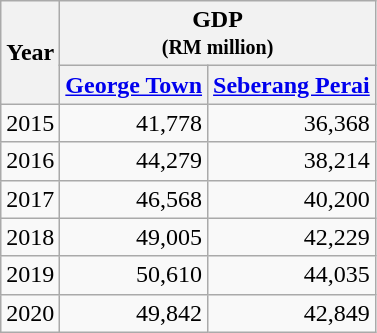<table class="wikitable sortable mw-collapsible">
<tr>
<th rowspan="2">Year</th>
<th colspan="2">GDP<br><small>(RM million)</small></th>
</tr>
<tr>
<th><a href='#'>George Town</a></th>
<th><a href='#'>Seberang Perai</a></th>
</tr>
<tr>
<td>2015</td>
<td align="right">41,778</td>
<td align="right">36,368</td>
</tr>
<tr>
<td>2016</td>
<td align="right">44,279</td>
<td align="right">38,214</td>
</tr>
<tr>
<td>2017</td>
<td align="right">46,568</td>
<td align="right">40,200</td>
</tr>
<tr>
<td>2018</td>
<td align="right">49,005</td>
<td align="right">42,229</td>
</tr>
<tr>
<td>2019</td>
<td align="right">50,610</td>
<td align="right">44,035</td>
</tr>
<tr>
<td>2020</td>
<td align="right">49,842</td>
<td align="right">42,849</td>
</tr>
</table>
